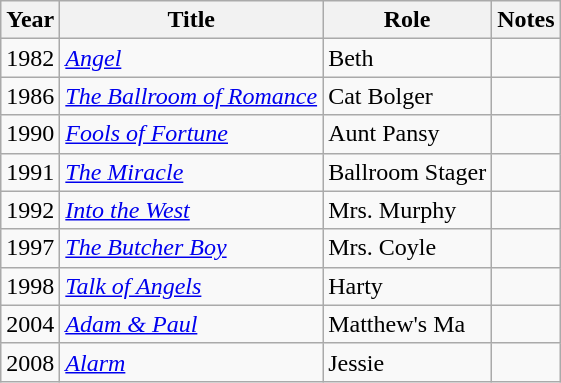<table class="wikitable sortable">
<tr>
<th>Year</th>
<th>Title</th>
<th>Role</th>
<th>Notes</th>
</tr>
<tr>
<td>1982</td>
<td><a href='#'><em>Angel</em></a></td>
<td>Beth</td>
<td></td>
</tr>
<tr>
<td>1986</td>
<td><em><a href='#'>The Ballroom of Romance</a></em></td>
<td>Cat Bolger</td>
<td></td>
</tr>
<tr>
<td>1990</td>
<td><em><a href='#'>Fools of Fortune</a></em></td>
<td>Aunt Pansy</td>
<td></td>
</tr>
<tr>
<td>1991</td>
<td><a href='#'><em>The Miracle</em></a></td>
<td>Ballroom Stager</td>
<td></td>
</tr>
<tr>
<td>1992</td>
<td><a href='#'><em>Into the West</em></a></td>
<td>Mrs. Murphy</td>
<td></td>
</tr>
<tr>
<td>1997</td>
<td><a href='#'><em>The Butcher Boy</em></a></td>
<td>Mrs. Coyle</td>
<td></td>
</tr>
<tr>
<td>1998</td>
<td><em><a href='#'>Talk of Angels</a></em></td>
<td>Harty</td>
<td></td>
</tr>
<tr>
<td>2004</td>
<td><em><a href='#'>Adam & Paul</a></em></td>
<td>Matthew's Ma</td>
<td></td>
</tr>
<tr>
<td>2008</td>
<td><a href='#'><em>Alarm</em></a></td>
<td>Jessie</td>
<td></td>
</tr>
</table>
